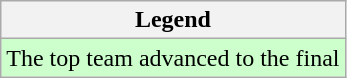<table class="wikitable">
<tr>
<th>Legend</th>
</tr>
<tr style="background:#ccffcc;">
<td>The top team advanced to the final</td>
</tr>
</table>
